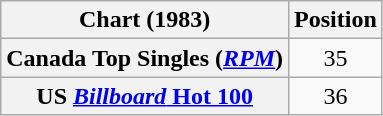<table class="wikitable plainrowheaders" style="text-align:center">
<tr>
<th>Chart (1983)</th>
<th>Position</th>
</tr>
<tr>
<th scope="row">Canada Top Singles (<em><a href='#'>RPM</a></em>)</th>
<td>35</td>
</tr>
<tr>
<th scope="row">US <a href='#'><em>Billboard</em> Hot 100</a></th>
<td>36</td>
</tr>
</table>
